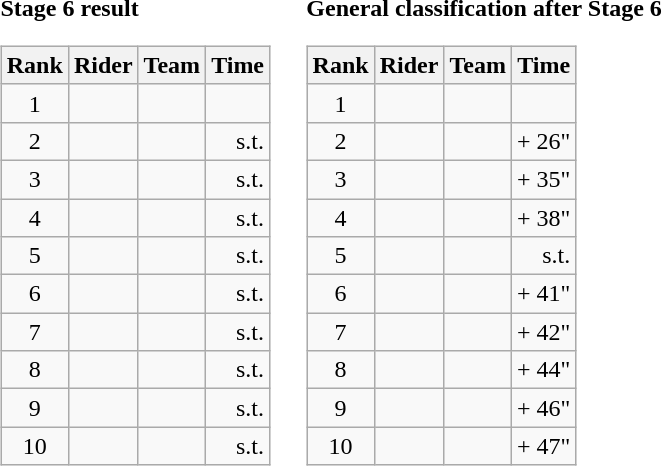<table>
<tr>
<td><strong>Stage 6 result</strong><br><table class="wikitable">
<tr>
<th scope="col">Rank</th>
<th scope="col">Rider</th>
<th scope="col">Team</th>
<th scope="col">Time</th>
</tr>
<tr>
<td style="text-align:center;">1</td>
<td></td>
<td></td>
<td style="text-align:right;"></td>
</tr>
<tr>
<td style="text-align:center;">2</td>
<td></td>
<td></td>
<td style="text-align:right;">s.t.</td>
</tr>
<tr>
<td style="text-align:center;">3</td>
<td></td>
<td></td>
<td style="text-align:right;">s.t.</td>
</tr>
<tr>
<td style="text-align:center;">4</td>
<td></td>
<td></td>
<td style="text-align:right;">s.t.</td>
</tr>
<tr>
<td style="text-align:center;">5</td>
<td></td>
<td></td>
<td style="text-align:right;">s.t.</td>
</tr>
<tr>
<td style="text-align:center;">6</td>
<td></td>
<td></td>
<td style="text-align:right;">s.t.</td>
</tr>
<tr>
<td style="text-align:center;">7</td>
<td></td>
<td></td>
<td style="text-align:right;">s.t.</td>
</tr>
<tr>
<td style="text-align:center;">8</td>
<td></td>
<td></td>
<td style="text-align:right;">s.t.</td>
</tr>
<tr>
<td style="text-align:center;">9</td>
<td></td>
<td></td>
<td style="text-align:right;">s.t.</td>
</tr>
<tr>
<td style="text-align:center;">10</td>
<td></td>
<td></td>
<td style="text-align:right;">s.t.</td>
</tr>
</table>
</td>
<td></td>
<td><strong>General classification after Stage 6</strong><br><table class="wikitable">
<tr>
<th scope="col">Rank</th>
<th scope="col">Rider</th>
<th scope="col">Team</th>
<th scope="col">Time</th>
</tr>
<tr>
<td style="text-align:center;">1</td>
<td></td>
<td></td>
<td style="text-align:right;"></td>
</tr>
<tr>
<td style="text-align:center;">2</td>
<td></td>
<td></td>
<td style="text-align:right;">+ 26"</td>
</tr>
<tr>
<td style="text-align:center;">3</td>
<td></td>
<td></td>
<td style="text-align:right;">+ 35"</td>
</tr>
<tr>
<td style="text-align:center;">4</td>
<td></td>
<td></td>
<td style="text-align:right;">+ 38"</td>
</tr>
<tr>
<td style="text-align:center;">5</td>
<td></td>
<td></td>
<td style="text-align:right;">s.t.</td>
</tr>
<tr>
<td style="text-align:center;">6</td>
<td></td>
<td></td>
<td style="text-align:right;">+ 41"</td>
</tr>
<tr>
<td style="text-align:center;">7</td>
<td></td>
<td></td>
<td style="text-align:right;">+ 42"</td>
</tr>
<tr>
<td style="text-align:center;">8</td>
<td></td>
<td></td>
<td style="text-align:right;">+ 44"</td>
</tr>
<tr>
<td style="text-align:center;">9</td>
<td></td>
<td></td>
<td style="text-align:right;">+ 46"</td>
</tr>
<tr>
<td style="text-align:center;">10</td>
<td></td>
<td></td>
<td style="text-align:right;">+ 47"</td>
</tr>
</table>
</td>
</tr>
</table>
